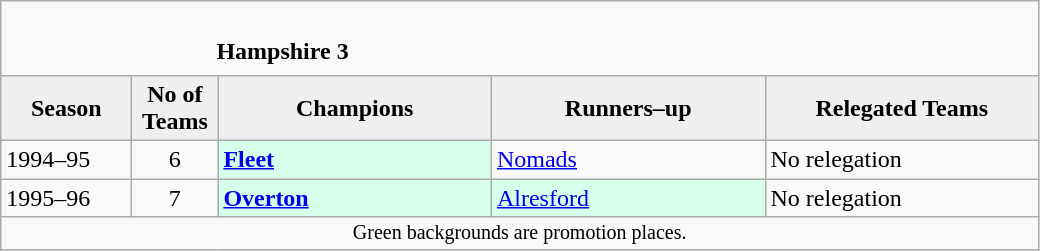<table class="wikitable" style="text-align: left;">
<tr>
<td colspan="11" cellpadding="0" cellspacing="0"><br><table border="0" style="width:100%;" cellpadding="0" cellspacing="0">
<tr>
<td style="width:20%; border:0;"></td>
<td style="border:0;"><strong>Hampshire 3</strong></td>
<td style="width:20%; border:0;"></td>
</tr>
</table>
</td>
</tr>
<tr>
<th style="background:#efefef; width:80px;">Season</th>
<th style="background:#efefef; width:50px;">No of Teams</th>
<th style="background:#efefef; width:175px;">Champions</th>
<th style="background:#efefef; width:175px;">Runners–up</th>
<th style="background:#efefef; width:175px;">Relegated Teams</th>
</tr>
<tr align=left>
<td>1994–95</td>
<td style="text-align: center;">6</td>
<td style="background:#d8ffeb;"><strong><a href='#'>Fleet</a></strong></td>
<td><a href='#'>Nomads</a></td>
<td>No relegation</td>
</tr>
<tr>
<td>1995–96</td>
<td style="text-align: center;">7</td>
<td style="background:#d8ffeb;"><strong><a href='#'>Overton</a></strong></td>
<td style="background:#d8ffeb;"><a href='#'>Alresford</a></td>
<td>No relegation</td>
</tr>
<tr>
</tr>
<tr>
<td colspan="15"  style="border:0; font-size:smaller; text-align:center;">Green backgrounds are promotion places.</td>
</tr>
</table>
